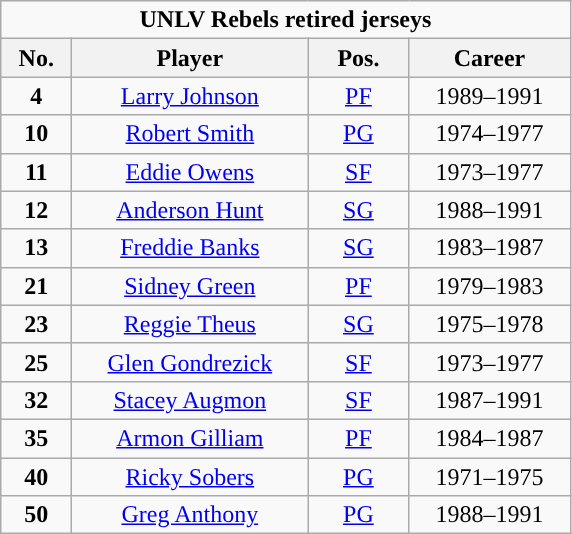<table class="wikitable sortable" style="text-align:center">
<tr>
<td colspan="4"><strong>UNLV Rebels retired jerseys</strong></td>
</tr>
<tr>
<th width=40px>No.</th>
<th width=150px>Player</th>
<th width=60px>Pos.</th>
<th width=100px>Career</th>
</tr>
<tr>
<td><strong>4</strong></td>
<td><a href='#'>Larry Johnson</a></td>
<td><a href='#'>PF</a></td>
<td>1989–1991</td>
</tr>
<tr>
<td><strong>10</strong></td>
<td><a href='#'>Robert Smith</a></td>
<td><a href='#'>PG</a></td>
<td>1974–1977</td>
</tr>
<tr>
<td><strong>11</strong></td>
<td><a href='#'>Eddie Owens</a></td>
<td><a href='#'>SF</a></td>
<td>1973–1977</td>
</tr>
<tr>
<td><strong>12</strong></td>
<td><a href='#'>Anderson Hunt</a></td>
<td><a href='#'>SG</a></td>
<td>1988–1991</td>
</tr>
<tr>
<td><strong>13</strong></td>
<td><a href='#'>Freddie Banks</a></td>
<td><a href='#'>SG</a></td>
<td>1983–1987</td>
</tr>
<tr>
<td><strong>21</strong></td>
<td><a href='#'>Sidney Green</a></td>
<td><a href='#'>PF</a></td>
<td>1979–1983</td>
</tr>
<tr>
<td><strong>23</strong></td>
<td><a href='#'>Reggie Theus</a></td>
<td><a href='#'>SG</a></td>
<td>1975–1978</td>
</tr>
<tr>
<td><strong>25</strong></td>
<td><a href='#'>Glen Gondrezick</a></td>
<td><a href='#'>SF</a></td>
<td>1973–1977</td>
</tr>
<tr>
<td><strong>32</strong></td>
<td><a href='#'>Stacey Augmon</a></td>
<td><a href='#'>SF</a></td>
<td>1987–1991</td>
</tr>
<tr>
<td><strong>35</strong></td>
<td><a href='#'>Armon Gilliam</a></td>
<td><a href='#'>PF</a></td>
<td>1984–1987</td>
</tr>
<tr>
<td><strong>40</strong></td>
<td><a href='#'>Ricky Sobers</a></td>
<td><a href='#'>PG</a></td>
<td>1971–1975</td>
</tr>
<tr>
<td><strong>50</strong></td>
<td><a href='#'>Greg Anthony</a></td>
<td><a href='#'>PG</a></td>
<td>1988–1991</td>
</tr>
</table>
